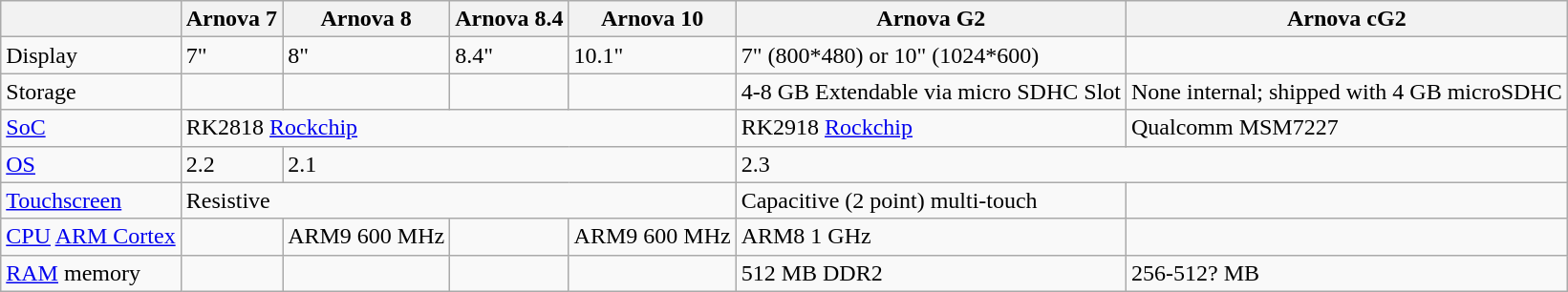<table class="wikitable">
<tr>
<th></th>
<th>Arnova 7</th>
<th>Arnova 8</th>
<th>Arnova 8.4</th>
<th>Arnova 10</th>
<th>Arnova G2</th>
<th>Arnova cG2</th>
</tr>
<tr>
<td>Display</td>
<td>7"</td>
<td>8"</td>
<td>8.4"</td>
<td>10.1"</td>
<td>7" (800*480) or 10" (1024*600)</td>
<td></td>
</tr>
<tr>
<td>Storage</td>
<td></td>
<td></td>
<td></td>
<td></td>
<td>4-8 GB Extendable via micro SDHC Slot</td>
<td>None internal; shipped with 4 GB microSDHC</td>
</tr>
<tr>
<td><a href='#'>SoC</a></td>
<td colspan=4>RK2818 <a href='#'>Rockchip</a></td>
<td>RK2918 <a href='#'>Rockchip</a></td>
<td>Qualcomm MSM7227</td>
</tr>
<tr>
<td><a href='#'>OS</a></td>
<td>2.2</td>
<td colspan=3>2.1</td>
<td colspan=2>2.3</td>
</tr>
<tr>
<td><a href='#'>Touchscreen</a></td>
<td colspan=4>Resistive</td>
<td>Capacitive (2 point) multi-touch</td>
<td></td>
</tr>
<tr>
<td><a href='#'>CPU</a> <a href='#'>ARM Cortex</a></td>
<td></td>
<td>ARM9 600 MHz</td>
<td></td>
<td>ARM9 600 MHz</td>
<td>ARM8 1 GHz</td>
<td></td>
</tr>
<tr>
<td><a href='#'>RAM</a> memory</td>
<td></td>
<td></td>
<td></td>
<td></td>
<td>512 MB DDR2</td>
<td>256-512? MB</td>
</tr>
</table>
